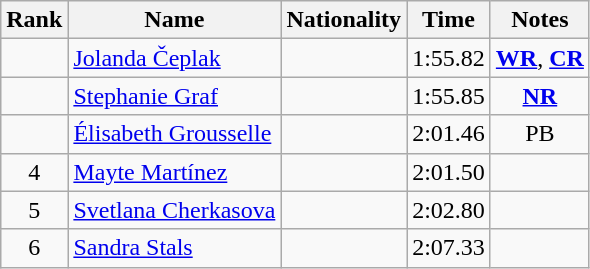<table class="wikitable sortable" style="text-align:center">
<tr>
<th>Rank</th>
<th>Name</th>
<th>Nationality</th>
<th>Time</th>
<th>Notes</th>
</tr>
<tr>
<td></td>
<td align="left"><a href='#'>Jolanda Čeplak</a></td>
<td align=left></td>
<td>1:55.82</td>
<td><strong><a href='#'>WR</a></strong>, <strong><a href='#'>CR</a></strong></td>
</tr>
<tr>
<td></td>
<td align="left"><a href='#'>Stephanie Graf</a></td>
<td align=left></td>
<td>1:55.85</td>
<td><strong><a href='#'>NR</a></strong></td>
</tr>
<tr>
<td></td>
<td align="left"><a href='#'>Élisabeth Grousselle</a></td>
<td align=left></td>
<td>2:01.46</td>
<td>PB</td>
</tr>
<tr>
<td>4</td>
<td align="left"><a href='#'>Mayte Martínez</a></td>
<td align=left></td>
<td>2:01.50</td>
<td></td>
</tr>
<tr>
<td>5</td>
<td align="left"><a href='#'>Svetlana Cherkasova</a></td>
<td align=left></td>
<td>2:02.80</td>
<td></td>
</tr>
<tr>
<td>6</td>
<td align="left"><a href='#'>Sandra Stals</a></td>
<td align=left></td>
<td>2:07.33</td>
<td></td>
</tr>
</table>
